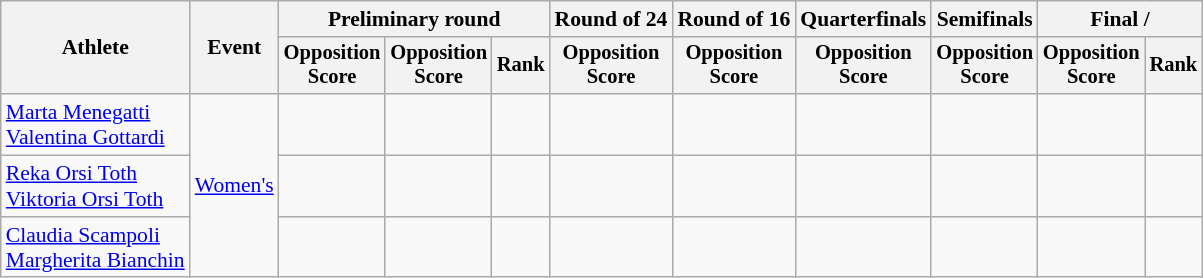<table class=wikitable style=font-size:90%;text-align:center>
<tr>
<th rowspan=2>Athlete</th>
<th rowspan=2>Event</th>
<th colspan=3>Preliminary round</th>
<th>Round of 24</th>
<th>Round of 16</th>
<th>Quarterfinals</th>
<th>Semifinals</th>
<th colspan=2>Final / </th>
</tr>
<tr style=font-size:95%>
<th>Opposition<br>Score</th>
<th>Opposition<br>Score</th>
<th>Rank</th>
<th>Opposition<br>Score</th>
<th>Opposition<br>Score</th>
<th>Opposition<br>Score</th>
<th>Opposition<br>Score</th>
<th>Opposition<br>Score</th>
<th>Rank</th>
</tr>
<tr>
<td align=left><a href='#'>Marta Menegatti</a><br><a href='#'>Valentina Gottardi</a></td>
<td align=left rowspan=3><a href='#'>Women's</a></td>
<td></td>
<td></td>
<td></td>
<td></td>
<td></td>
<td></td>
<td></td>
<td></td>
<td></td>
</tr>
<tr>
<td align=left><a href='#'>Reka Orsi Toth</a><br><a href='#'>Viktoria Orsi Toth</a></td>
<td></td>
<td></td>
<td></td>
<td></td>
<td></td>
<td></td>
<td></td>
<td></td>
<td></td>
</tr>
<tr>
<td align=left><a href='#'>Claudia Scampoli</a><br><a href='#'>Margherita Bianchin</a></td>
<td></td>
<td></td>
<td></td>
<td></td>
<td></td>
<td></td>
<td></td>
<td></td>
<td></td>
</tr>
</table>
